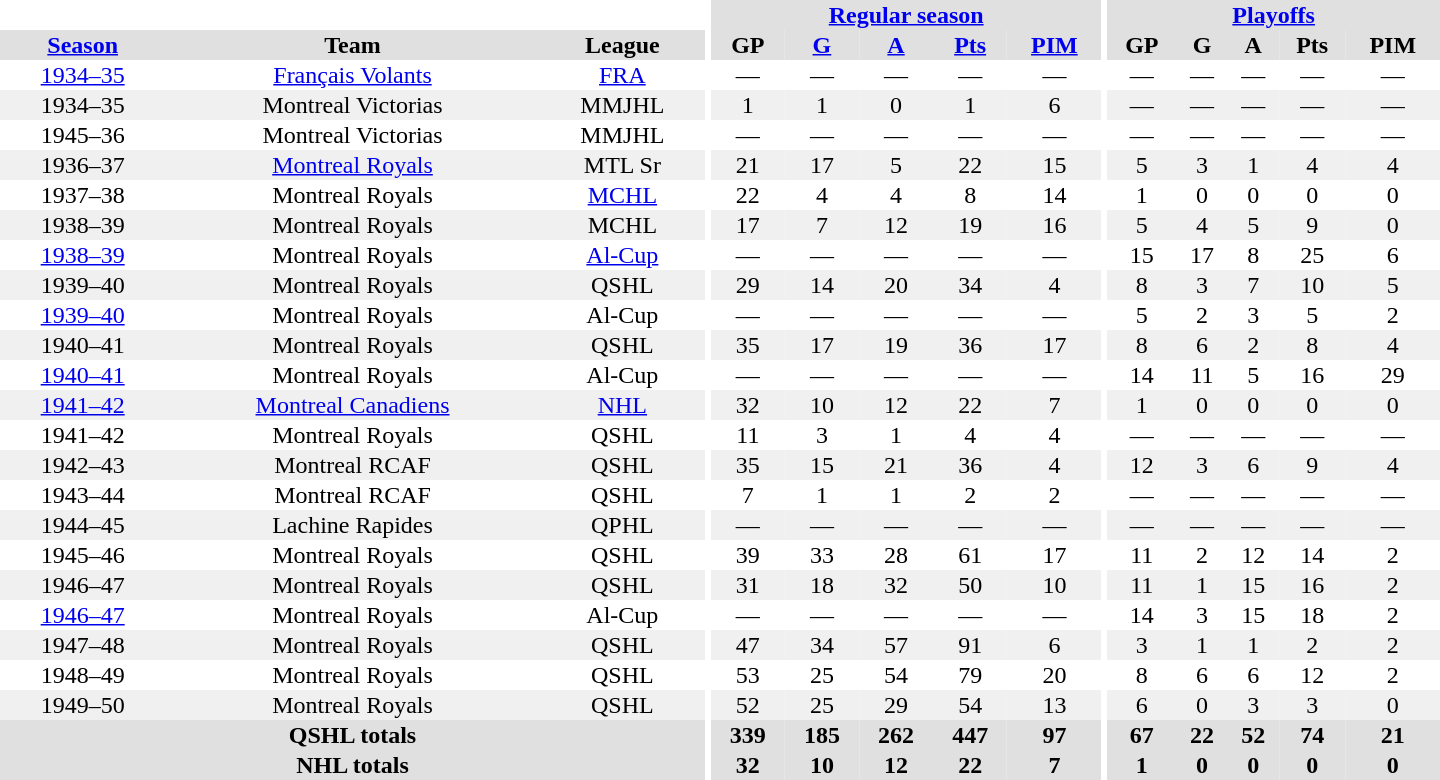<table border="0" cellpadding="1" cellspacing="0" style="text-align:center; width:60em">
<tr bgcolor="#e0e0e0">
<th colspan="3" bgcolor="#ffffff"></th>
<th rowspan="100" bgcolor="#ffffff"></th>
<th colspan="5"><a href='#'>Regular season</a></th>
<th rowspan="100" bgcolor="#ffffff"></th>
<th colspan="5"><a href='#'>Playoffs</a></th>
</tr>
<tr bgcolor="#e0e0e0">
<th><a href='#'>Season</a></th>
<th>Team</th>
<th>League</th>
<th>GP</th>
<th><a href='#'>G</a></th>
<th><a href='#'>A</a></th>
<th><a href='#'>Pts</a></th>
<th><a href='#'>PIM</a></th>
<th>GP</th>
<th>G</th>
<th>A</th>
<th>Pts</th>
<th>PIM</th>
</tr>
<tr>
<td><a href='#'>1934–35</a></td>
<td><a href='#'>Français Volants</a></td>
<td><a href='#'>FRA</a></td>
<td>—</td>
<td>—</td>
<td>—</td>
<td>—</td>
<td>—</td>
<td>—</td>
<td>—</td>
<td>—</td>
<td>—</td>
<td>—</td>
</tr>
<tr bgcolor="#f0f0f0">
<td>1934–35</td>
<td>Montreal Victorias</td>
<td>MMJHL</td>
<td>1</td>
<td>1</td>
<td>0</td>
<td>1</td>
<td>6</td>
<td>—</td>
<td>—</td>
<td>—</td>
<td>—</td>
<td>—</td>
</tr>
<tr>
<td>1945–36</td>
<td>Montreal Victorias</td>
<td>MMJHL</td>
<td>—</td>
<td>—</td>
<td>—</td>
<td>—</td>
<td>—</td>
<td>—</td>
<td>—</td>
<td>—</td>
<td>—</td>
<td>—</td>
</tr>
<tr bgcolor="#f0f0f0">
<td>1936–37</td>
<td><a href='#'>Montreal Royals</a></td>
<td>MTL Sr</td>
<td>21</td>
<td>17</td>
<td>5</td>
<td>22</td>
<td>15</td>
<td>5</td>
<td>3</td>
<td>1</td>
<td>4</td>
<td>4</td>
</tr>
<tr>
<td>1937–38</td>
<td>Montreal Royals</td>
<td><a href='#'>MCHL</a></td>
<td>22</td>
<td>4</td>
<td>4</td>
<td>8</td>
<td>14</td>
<td>1</td>
<td>0</td>
<td>0</td>
<td>0</td>
<td>0</td>
</tr>
<tr bgcolor="#f0f0f0">
<td>1938–39</td>
<td>Montreal Royals</td>
<td>MCHL</td>
<td>17</td>
<td>7</td>
<td>12</td>
<td>19</td>
<td>16</td>
<td>5</td>
<td>4</td>
<td>5</td>
<td>9</td>
<td>0</td>
</tr>
<tr>
<td><a href='#'>1938–39</a></td>
<td>Montreal Royals</td>
<td><a href='#'>Al-Cup</a></td>
<td>—</td>
<td>—</td>
<td>—</td>
<td>—</td>
<td>—</td>
<td>15</td>
<td>17</td>
<td>8</td>
<td>25</td>
<td>6</td>
</tr>
<tr bgcolor="#f0f0f0">
<td>1939–40</td>
<td>Montreal Royals</td>
<td>QSHL</td>
<td>29</td>
<td>14</td>
<td>20</td>
<td>34</td>
<td>4</td>
<td>8</td>
<td>3</td>
<td>7</td>
<td>10</td>
<td>5</td>
</tr>
<tr>
<td><a href='#'>1939–40</a></td>
<td>Montreal Royals</td>
<td>Al-Cup</td>
<td>—</td>
<td>—</td>
<td>—</td>
<td>—</td>
<td>—</td>
<td>5</td>
<td>2</td>
<td>3</td>
<td>5</td>
<td>2</td>
</tr>
<tr bgcolor="#f0f0f0">
<td>1940–41</td>
<td>Montreal Royals</td>
<td>QSHL</td>
<td>35</td>
<td>17</td>
<td>19</td>
<td>36</td>
<td>17</td>
<td>8</td>
<td>6</td>
<td>2</td>
<td>8</td>
<td>4</td>
</tr>
<tr>
<td><a href='#'>1940–41</a></td>
<td>Montreal Royals</td>
<td>Al-Cup</td>
<td>—</td>
<td>—</td>
<td>—</td>
<td>—</td>
<td>—</td>
<td>14</td>
<td>11</td>
<td>5</td>
<td>16</td>
<td>29</td>
</tr>
<tr bgcolor="#f0f0f0">
<td><a href='#'>1941–42</a></td>
<td><a href='#'>Montreal Canadiens</a></td>
<td><a href='#'>NHL</a></td>
<td>32</td>
<td>10</td>
<td>12</td>
<td>22</td>
<td>7</td>
<td>1</td>
<td>0</td>
<td>0</td>
<td>0</td>
<td>0</td>
</tr>
<tr>
<td>1941–42</td>
<td>Montreal Royals</td>
<td>QSHL</td>
<td>11</td>
<td>3</td>
<td>1</td>
<td>4</td>
<td>4</td>
<td>—</td>
<td>—</td>
<td>—</td>
<td>—</td>
<td>—</td>
</tr>
<tr bgcolor="#f0f0f0">
<td>1942–43</td>
<td>Montreal RCAF</td>
<td>QSHL</td>
<td>35</td>
<td>15</td>
<td>21</td>
<td>36</td>
<td>4</td>
<td>12</td>
<td>3</td>
<td>6</td>
<td>9</td>
<td>4</td>
</tr>
<tr>
<td>1943–44</td>
<td>Montreal RCAF</td>
<td>QSHL</td>
<td>7</td>
<td>1</td>
<td>1</td>
<td>2</td>
<td>2</td>
<td>—</td>
<td>—</td>
<td>—</td>
<td>—</td>
<td>—</td>
</tr>
<tr bgcolor="#f0f0f0">
<td>1944–45</td>
<td>Lachine Rapides</td>
<td>QPHL</td>
<td>—</td>
<td>—</td>
<td>—</td>
<td>—</td>
<td>—</td>
<td>—</td>
<td>—</td>
<td>—</td>
<td>—</td>
<td>—</td>
</tr>
<tr>
<td>1945–46</td>
<td>Montreal Royals</td>
<td>QSHL</td>
<td>39</td>
<td>33</td>
<td>28</td>
<td>61</td>
<td>17</td>
<td>11</td>
<td>2</td>
<td>12</td>
<td>14</td>
<td>2</td>
</tr>
<tr bgcolor="#f0f0f0">
<td>1946–47</td>
<td>Montreal Royals</td>
<td>QSHL</td>
<td>31</td>
<td>18</td>
<td>32</td>
<td>50</td>
<td>10</td>
<td>11</td>
<td>1</td>
<td>15</td>
<td>16</td>
<td>2</td>
</tr>
<tr>
<td><a href='#'>1946–47</a></td>
<td>Montreal Royals</td>
<td>Al-Cup</td>
<td>—</td>
<td>—</td>
<td>—</td>
<td>—</td>
<td>—</td>
<td>14</td>
<td>3</td>
<td>15</td>
<td>18</td>
<td>2</td>
</tr>
<tr bgcolor="#f0f0f0">
<td>1947–48</td>
<td>Montreal Royals</td>
<td>QSHL</td>
<td>47</td>
<td>34</td>
<td>57</td>
<td>91</td>
<td>6</td>
<td>3</td>
<td>1</td>
<td>1</td>
<td>2</td>
<td>2</td>
</tr>
<tr>
<td>1948–49</td>
<td>Montreal Royals</td>
<td>QSHL</td>
<td>53</td>
<td>25</td>
<td>54</td>
<td>79</td>
<td>20</td>
<td>8</td>
<td>6</td>
<td>6</td>
<td>12</td>
<td>2</td>
</tr>
<tr bgcolor="#f0f0f0">
<td>1949–50</td>
<td>Montreal Royals</td>
<td>QSHL</td>
<td>52</td>
<td>25</td>
<td>29</td>
<td>54</td>
<td>13</td>
<td>6</td>
<td>0</td>
<td>3</td>
<td>3</td>
<td>0</td>
</tr>
<tr bgcolor="#e0e0e0">
<th colspan="3">QSHL totals</th>
<th>339</th>
<th>185</th>
<th>262</th>
<th>447</th>
<th>97</th>
<th>67</th>
<th>22</th>
<th>52</th>
<th>74</th>
<th>21</th>
</tr>
<tr bgcolor="#e0e0e0">
<th colspan="3">NHL totals</th>
<th>32</th>
<th>10</th>
<th>12</th>
<th>22</th>
<th>7</th>
<th>1</th>
<th>0</th>
<th>0</th>
<th>0</th>
<th>0</th>
</tr>
</table>
